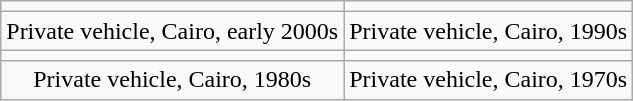<table class=wikitable>
<tr align=center>
<td></td>
<td></td>
</tr>
<tr align=center>
<td>Private vehicle, Cairo, early 2000s</td>
<td>Private vehicle, Cairo, 1990s</td>
</tr>
<tr align=center>
<td></td>
<td></td>
</tr>
<tr align=center>
<td>Private vehicle, Cairo, 1980s</td>
<td>Private vehicle, Cairo, 1970s</td>
</tr>
</table>
